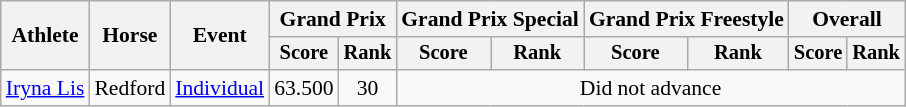<table class=wikitable style="font-size:90%">
<tr>
<th rowspan="2">Athlete</th>
<th rowspan="2">Horse</th>
<th rowspan="2">Event</th>
<th colspan="2">Grand Prix</th>
<th colspan="2">Grand Prix Special</th>
<th colspan="2">Grand Prix Freestyle</th>
<th colspan="2">Overall</th>
</tr>
<tr style="font-size:95%">
<th>Score</th>
<th>Rank</th>
<th>Score</th>
<th>Rank</th>
<th>Score</th>
<th>Rank</th>
<th>Score</th>
<th>Rank</th>
</tr>
<tr align=center>
<td align=left><a href='#'>Iryna Lis</a></td>
<td align=left>Redford</td>
<td align=left><a href='#'>Individual</a></td>
<td>63.500</td>
<td>30</td>
<td colspan=6>Did not advance</td>
</tr>
</table>
